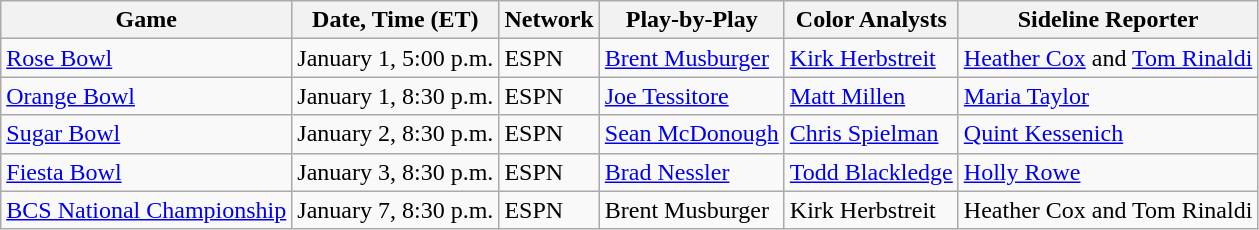<table class="wikitable">
<tr>
<th>Game</th>
<th>Date, Time (ET)</th>
<th>Network</th>
<th>Play-by-Play</th>
<th>Color Analysts</th>
<th>Sideline Reporter</th>
</tr>
<tr>
<td><a href='#'>Rose Bowl</a></td>
<td>January 1, 5:00 p.m.</td>
<td>ESPN</td>
<td><a href='#'>Brent Musburger</a></td>
<td><a href='#'>Kirk Herbstreit</a></td>
<td><a href='#'>Heather Cox</a> and <a href='#'>Tom Rinaldi</a></td>
</tr>
<tr>
<td><a href='#'>Orange Bowl</a></td>
<td>January 1, 8:30 p.m.</td>
<td>ESPN</td>
<td><a href='#'>Joe Tessitore</a></td>
<td><a href='#'>Matt Millen</a></td>
<td><a href='#'>Maria Taylor</a></td>
</tr>
<tr>
<td><a href='#'>Sugar Bowl</a></td>
<td>January 2, 8:30 p.m.</td>
<td>ESPN</td>
<td><a href='#'>Sean McDonough</a></td>
<td><a href='#'>Chris Spielman</a></td>
<td><a href='#'>Quint Kessenich</a></td>
</tr>
<tr>
<td><a href='#'>Fiesta Bowl</a></td>
<td>January 3, 8:30 p.m.</td>
<td>ESPN</td>
<td><a href='#'>Brad Nessler</a></td>
<td><a href='#'>Todd Blackledge</a></td>
<td><a href='#'>Holly Rowe</a></td>
</tr>
<tr>
<td><a href='#'>BCS National Championship</a></td>
<td>January 7, 8:30 p.m.</td>
<td>ESPN</td>
<td>Brent Musburger</td>
<td>Kirk Herbstreit</td>
<td>Heather Cox and Tom Rinaldi</td>
</tr>
</table>
